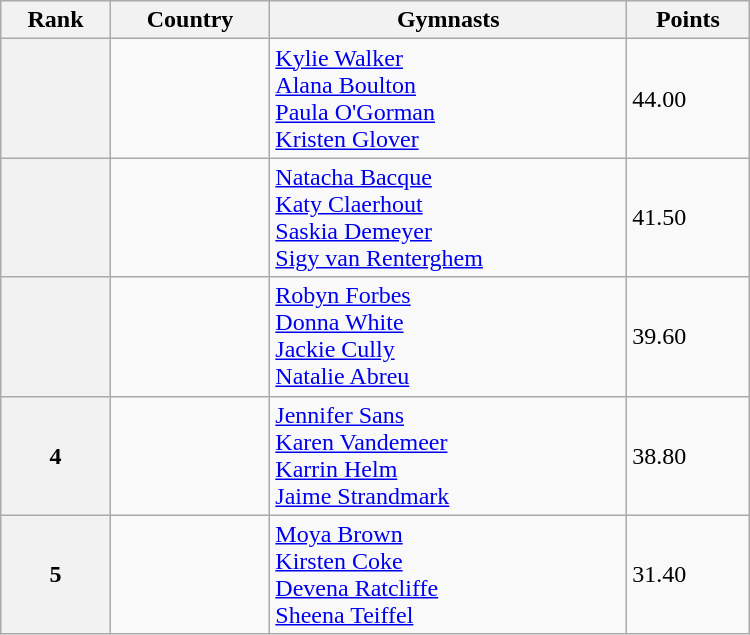<table class="wikitable" width=500>
<tr bgcolor="#efefef">
<th>Rank</th>
<th>Country</th>
<th>Gymnasts</th>
<th>Points</th>
</tr>
<tr>
<th></th>
<td></td>
<td><a href='#'>Kylie Walker</a> <br> <a href='#'>Alana Boulton</a> <br> <a href='#'>Paula O'Gorman</a><br> <a href='#'>Kristen Glover</a></td>
<td>44.00</td>
</tr>
<tr>
<th></th>
<td></td>
<td><a href='#'>Natacha Bacque</a> <br> <a href='#'>Katy Claerhout</a> <br> <a href='#'>Saskia Demeyer</a><br> <a href='#'>Sigy van Renterghem</a></td>
<td>41.50</td>
</tr>
<tr>
<th></th>
<td></td>
<td><a href='#'>Robyn Forbes</a> <br> <a href='#'>Donna White</a> <br> <a href='#'>Jackie Cully</a> <br> <a href='#'>Natalie Abreu</a></td>
<td>39.60</td>
</tr>
<tr>
<th>4</th>
<td></td>
<td><a href='#'>Jennifer Sans</a> <br> <a href='#'>Karen Vandemeer</a> <br> <a href='#'>Karrin Helm</a> <br> <a href='#'>Jaime Strandmark</a></td>
<td>38.80</td>
</tr>
<tr>
<th>5</th>
<td></td>
<td><a href='#'>Moya Brown</a> <br> <a href='#'>Kirsten Coke</a> <br> <a href='#'>Devena Ratcliffe</a> <br> <a href='#'>Sheena Teiffel</a></td>
<td>31.40</td>
</tr>
</table>
